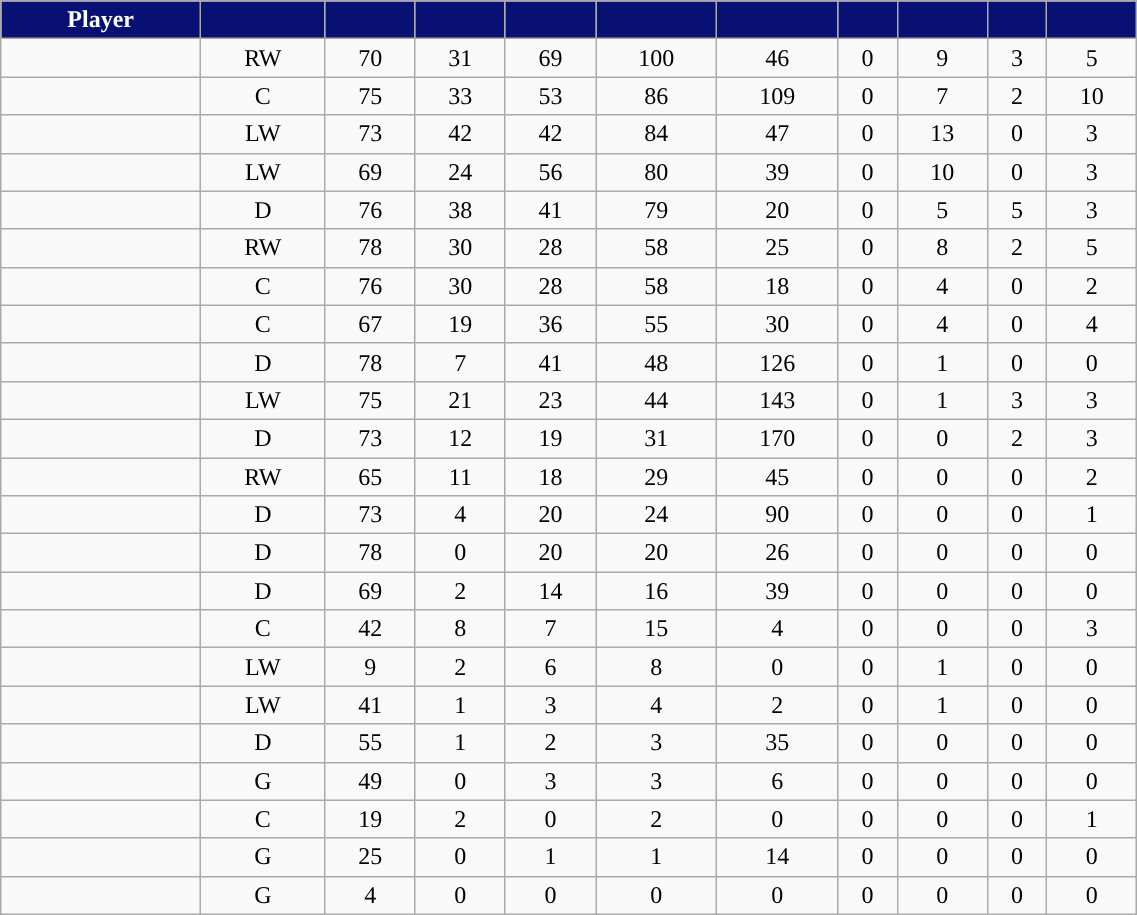<table class="wikitable sortable" style="width:60%; text-align:center;">
<tr align=center>
<th style="color:white; background:#081073; ">Player</th>
<th style="color:white; background:#081073; "></th>
<th style="color:white; background:#081073; "></th>
<th style="color:white;background:#081073; "></th>
<th style="color:white;background:#081073; "></th>
<th style="color:white;background:#081073; "></th>
<th style="color:white;background:#081073; "></th>
<th style="color:white; background:#081073; "></th>
<th style="color:white;background:#081073; "></th>
<th style="color:white;background:#081073; "></th>
<th style="color:white;background:#081073; "></th>
</tr>
<tr>
<td align="right"></td>
<td>RW</td>
<td>70</td>
<td>31</td>
<td>69</td>
<td>100</td>
<td>46</td>
<td>0</td>
<td>9</td>
<td>3</td>
<td>5</td>
</tr>
<tr align="center">
<td align="right"></td>
<td>C</td>
<td>75</td>
<td>33</td>
<td>53</td>
<td>86</td>
<td>109</td>
<td>0</td>
<td>7</td>
<td>2</td>
<td>10</td>
</tr>
<tr align="center">
<td align="right"></td>
<td>LW</td>
<td>73</td>
<td>42</td>
<td>42</td>
<td>84</td>
<td>47</td>
<td>0</td>
<td>13</td>
<td>0</td>
<td>3</td>
</tr>
<tr align="center">
<td align="right"></td>
<td>LW</td>
<td>69</td>
<td>24</td>
<td>56</td>
<td>80</td>
<td>39</td>
<td>0</td>
<td>10</td>
<td>0</td>
<td>3</td>
</tr>
<tr align="center">
<td align="right"></td>
<td>D</td>
<td>76</td>
<td>38</td>
<td>41</td>
<td>79</td>
<td>20</td>
<td>0</td>
<td>5</td>
<td>5</td>
<td>3</td>
</tr>
<tr align="center">
<td align="right"></td>
<td>RW</td>
<td>78</td>
<td>30</td>
<td>28</td>
<td>58</td>
<td>25</td>
<td>0</td>
<td>8</td>
<td>2</td>
<td>5</td>
</tr>
<tr align="center">
<td align="right"></td>
<td>C</td>
<td>76</td>
<td>30</td>
<td>28</td>
<td>58</td>
<td>18</td>
<td>0</td>
<td>4</td>
<td>0</td>
<td>2</td>
</tr>
<tr align="center">
<td align="right"></td>
<td>C</td>
<td>67</td>
<td>19</td>
<td>36</td>
<td>55</td>
<td>30</td>
<td>0</td>
<td>4</td>
<td>0</td>
<td>4</td>
</tr>
<tr align="center">
<td align="right"></td>
<td>D</td>
<td>78</td>
<td>7</td>
<td>41</td>
<td>48</td>
<td>126</td>
<td>0</td>
<td>1</td>
<td>0</td>
<td>0</td>
</tr>
<tr align="center">
<td align="right"></td>
<td>LW</td>
<td>75</td>
<td>21</td>
<td>23</td>
<td>44</td>
<td>143</td>
<td>0</td>
<td>1</td>
<td>3</td>
<td>3</td>
</tr>
<tr align="center">
<td align="right"></td>
<td>D</td>
<td>73</td>
<td>12</td>
<td>19</td>
<td>31</td>
<td>170</td>
<td>0</td>
<td>0</td>
<td>2</td>
<td>3</td>
</tr>
<tr align="center">
<td align="right"></td>
<td>RW</td>
<td>65</td>
<td>11</td>
<td>18</td>
<td>29</td>
<td>45</td>
<td>0</td>
<td>0</td>
<td>0</td>
<td>2</td>
</tr>
<tr align="center">
<td align="right"></td>
<td>D</td>
<td>73</td>
<td>4</td>
<td>20</td>
<td>24</td>
<td>90</td>
<td>0</td>
<td>0</td>
<td>0</td>
<td>1</td>
</tr>
<tr align="center">
<td align="right"></td>
<td>D</td>
<td>78</td>
<td>0</td>
<td>20</td>
<td>20</td>
<td>26</td>
<td>0</td>
<td>0</td>
<td>0</td>
<td>0</td>
</tr>
<tr align="center">
<td align="right"></td>
<td>D</td>
<td>69</td>
<td>2</td>
<td>14</td>
<td>16</td>
<td>39</td>
<td>0</td>
<td>0</td>
<td>0</td>
<td>0</td>
</tr>
<tr align="center">
<td align="right"></td>
<td>C</td>
<td>42</td>
<td>8</td>
<td>7</td>
<td>15</td>
<td>4</td>
<td>0</td>
<td>0</td>
<td>0</td>
<td>3</td>
</tr>
<tr align="center">
<td align="right"></td>
<td>LW</td>
<td>9</td>
<td>2</td>
<td>6</td>
<td>8</td>
<td>0</td>
<td>0</td>
<td>1</td>
<td>0</td>
<td>0</td>
</tr>
<tr align="center">
<td align="right"></td>
<td>LW</td>
<td>41</td>
<td>1</td>
<td>3</td>
<td>4</td>
<td>2</td>
<td>0</td>
<td>1</td>
<td>0</td>
<td>0</td>
</tr>
<tr align="center">
<td align="right"></td>
<td>D</td>
<td>55</td>
<td>1</td>
<td>2</td>
<td>3</td>
<td>35</td>
<td>0</td>
<td>0</td>
<td>0</td>
<td>0</td>
</tr>
<tr align="center">
<td align="right"></td>
<td>G</td>
<td>49</td>
<td>0</td>
<td>3</td>
<td>3</td>
<td>6</td>
<td>0</td>
<td>0</td>
<td>0</td>
<td>0</td>
</tr>
<tr align="center">
<td align="right"></td>
<td>C</td>
<td>19</td>
<td>2</td>
<td>0</td>
<td>2</td>
<td>0</td>
<td>0</td>
<td>0</td>
<td>0</td>
<td>1</td>
</tr>
<tr align="center">
<td align="right"></td>
<td>G</td>
<td>25</td>
<td>0</td>
<td>1</td>
<td>1</td>
<td>14</td>
<td>0</td>
<td>0</td>
<td>0</td>
<td>0</td>
</tr>
<tr align="center">
<td align="right"></td>
<td>G</td>
<td>4</td>
<td>0</td>
<td>0</td>
<td>0</td>
<td>0</td>
<td>0</td>
<td>0</td>
<td>0</td>
<td>0</td>
</tr>
</table>
